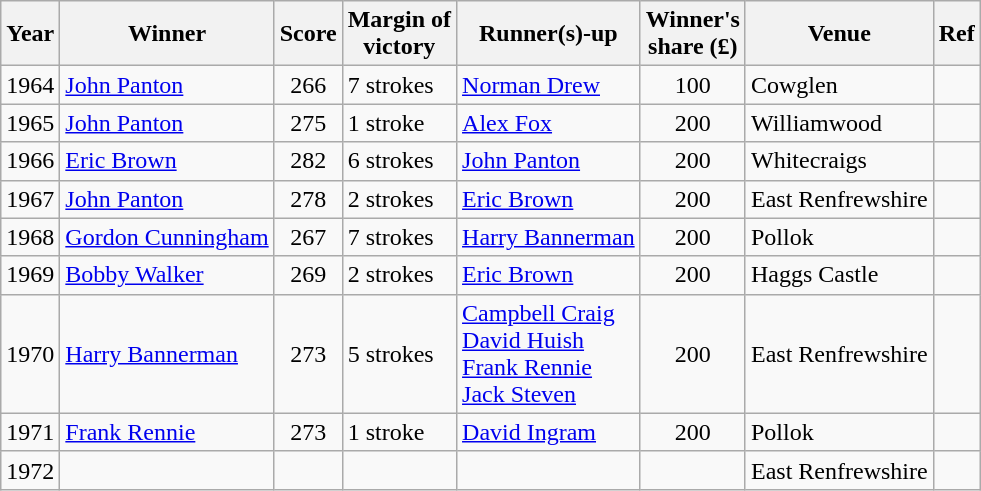<table class="wikitable">
<tr>
<th>Year</th>
<th>Winner</th>
<th>Score</th>
<th>Margin of<br>victory</th>
<th>Runner(s)-up</th>
<th>Winner's<br>share (£)</th>
<th>Venue</th>
<th>Ref</th>
</tr>
<tr>
<td>1964</td>
<td> <a href='#'>John Panton</a></td>
<td align=center>266</td>
<td>7 strokes</td>
<td> <a href='#'>Norman Drew</a></td>
<td align=center>100</td>
<td>Cowglen</td>
<td></td>
</tr>
<tr>
<td>1965</td>
<td> <a href='#'>John Panton</a></td>
<td align=center>275</td>
<td>1 stroke</td>
<td> <a href='#'>Alex Fox</a></td>
<td align=center>200</td>
<td>Williamwood</td>
<td></td>
</tr>
<tr>
<td>1966</td>
<td> <a href='#'>Eric Brown</a></td>
<td align=center>282</td>
<td>6 strokes</td>
<td> <a href='#'>John Panton</a></td>
<td align=center>200</td>
<td>Whitecraigs</td>
<td></td>
</tr>
<tr>
<td>1967</td>
<td> <a href='#'>John Panton</a></td>
<td align=center>278</td>
<td>2 strokes</td>
<td> <a href='#'>Eric Brown</a></td>
<td align=center>200</td>
<td>East Renfrewshire</td>
<td></td>
</tr>
<tr>
<td>1968</td>
<td> <a href='#'>Gordon Cunningham</a></td>
<td align=center>267</td>
<td>7 strokes</td>
<td> <a href='#'>Harry Bannerman</a></td>
<td align=center>200</td>
<td>Pollok</td>
<td></td>
</tr>
<tr>
<td>1969</td>
<td> <a href='#'>Bobby Walker</a></td>
<td align=center>269</td>
<td>2 strokes</td>
<td> <a href='#'>Eric Brown</a></td>
<td align=center>200</td>
<td>Haggs Castle</td>
<td></td>
</tr>
<tr>
<td>1970</td>
<td> <a href='#'>Harry Bannerman</a></td>
<td align=center>273</td>
<td>5 strokes</td>
<td> <a href='#'>Campbell Craig</a><br> <a href='#'>David Huish</a><br> <a href='#'>Frank Rennie</a><br> <a href='#'>Jack Steven</a></td>
<td align=center>200</td>
<td>East Renfrewshire</td>
<td></td>
</tr>
<tr>
<td>1971</td>
<td> <a href='#'>Frank Rennie</a></td>
<td align=center>273</td>
<td>1 stroke</td>
<td> <a href='#'>David Ingram</a></td>
<td align=center>200</td>
<td>Pollok</td>
<td></td>
</tr>
<tr>
<td>1972</td>
<td></td>
<td align=center></td>
<td></td>
<td></td>
<td align=center></td>
<td>East Renfrewshire</td>
<td></td>
</tr>
</table>
